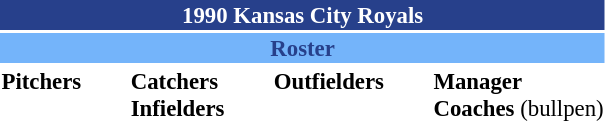<table class="toccolours" style="font-size: 95%;">
<tr>
<th colspan="10" style="background-color: #27408B; color: #FFFFFF; text-align: center;">1990 Kansas City Royals</th>
</tr>
<tr>
<td colspan="10" style="background-color: #74B4FA; color: #27408B; text-align: center;"><strong>Roster</strong></td>
</tr>
<tr>
<td valign="top"><strong>Pitchers</strong><br> 





















</td>
<td width="25px"></td>
<td valign="top"><strong>Catchers</strong><br>



<strong>Infielders</strong>









</td>
<td width="25px"></td>
<td valign="top"><strong>Outfielders</strong><br>







</td>
<td width="25px"></td>
<td valign="top"><strong>Manager</strong><br>
<strong>Coaches</strong>
 (bullpen)



</td>
</tr>
</table>
